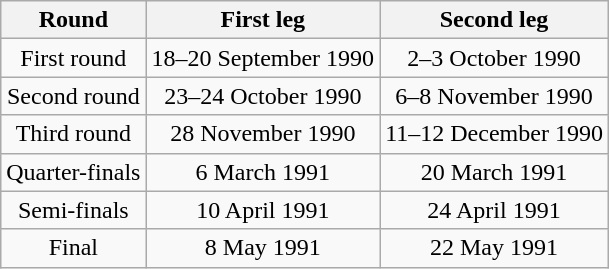<table class="wikitable" style="text-align:center">
<tr>
<th>Round</th>
<th>First leg</th>
<th>Second leg</th>
</tr>
<tr>
<td>First round</td>
<td>18–20 September 1990</td>
<td>2–3 October 1990</td>
</tr>
<tr>
<td>Second round</td>
<td>23–24 October 1990</td>
<td>6–8 November 1990</td>
</tr>
<tr>
<td>Third round</td>
<td>28 November 1990</td>
<td>11–12 December 1990</td>
</tr>
<tr>
<td>Quarter-finals</td>
<td>6 March 1991</td>
<td>20 March 1991</td>
</tr>
<tr>
<td>Semi-finals</td>
<td>10 April 1991</td>
<td>24 April 1991</td>
</tr>
<tr>
<td>Final</td>
<td>8 May 1991</td>
<td>22 May 1991</td>
</tr>
</table>
